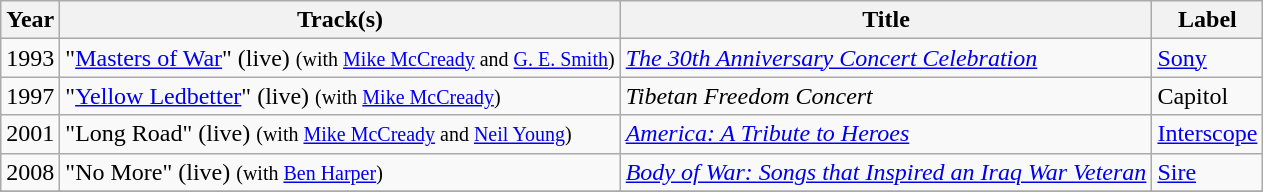<table class="wikitable">
<tr>
<th><strong>Year</strong></th>
<th><strong>Track(s)</strong></th>
<th><strong>Title</strong></th>
<th><strong>Label</strong></th>
</tr>
<tr>
<td>1993</td>
<td>"<a href='#'>Masters of War</a>" (live) <small>(with <a href='#'>Mike McCready</a> and <a href='#'>G. E. Smith</a>)</small></td>
<td><em><a href='#'>The 30th Anniversary Concert Celebration</a></em></td>
<td><a href='#'>Sony</a></td>
</tr>
<tr>
<td>1997</td>
<td>"<a href='#'>Yellow Ledbetter</a>" (live) <small>(with <a href='#'>Mike McCready</a>)</small></td>
<td><em>Tibetan Freedom Concert</em></td>
<td>Capitol</td>
</tr>
<tr>
<td>2001</td>
<td>"Long Road" (live) <small>(with <a href='#'>Mike McCready</a> and <a href='#'>Neil Young</a>)</small></td>
<td><em><a href='#'>America: A Tribute to Heroes</a></em></td>
<td><a href='#'>Interscope</a></td>
</tr>
<tr>
<td>2008</td>
<td>"No More" (live) <small>(with <a href='#'>Ben Harper</a>)</small></td>
<td><em><a href='#'>Body of War: Songs that Inspired an Iraq War Veteran</a></em></td>
<td><a href='#'>Sire</a></td>
</tr>
<tr>
</tr>
</table>
